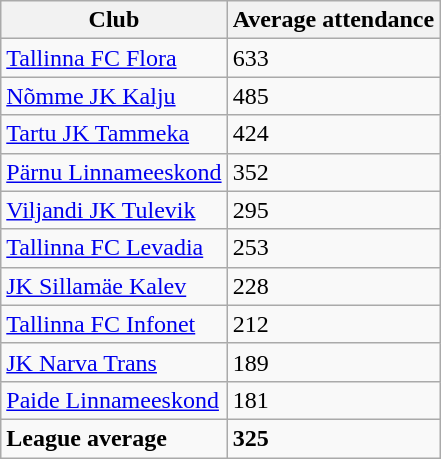<table class="wikitable sortable">
<tr>
<th>Club</th>
<th>Average attendance</th>
</tr>
<tr>
<td><a href='#'>Tallinna FC Flora</a></td>
<td>633</td>
</tr>
<tr>
<td><a href='#'>Nõmme JK Kalju</a></td>
<td>485</td>
</tr>
<tr>
<td><a href='#'>Tartu JK Tammeka</a></td>
<td>424</td>
</tr>
<tr>
<td><a href='#'>Pärnu Linnameeskond</a></td>
<td>352</td>
</tr>
<tr>
<td><a href='#'>Viljandi JK Tulevik</a></td>
<td>295</td>
</tr>
<tr>
<td><a href='#'>Tallinna FC Levadia</a></td>
<td>253</td>
</tr>
<tr>
<td><a href='#'>JK Sillamäe Kalev</a></td>
<td>228</td>
</tr>
<tr>
<td><a href='#'>Tallinna FC Infonet</a></td>
<td>212</td>
</tr>
<tr>
<td><a href='#'>JK Narva Trans</a></td>
<td>189</td>
</tr>
<tr>
<td><a href='#'>Paide Linnameeskond</a></td>
<td>181</td>
</tr>
<tr>
<td><strong>League average</strong></td>
<td><strong>325</strong></td>
</tr>
</table>
